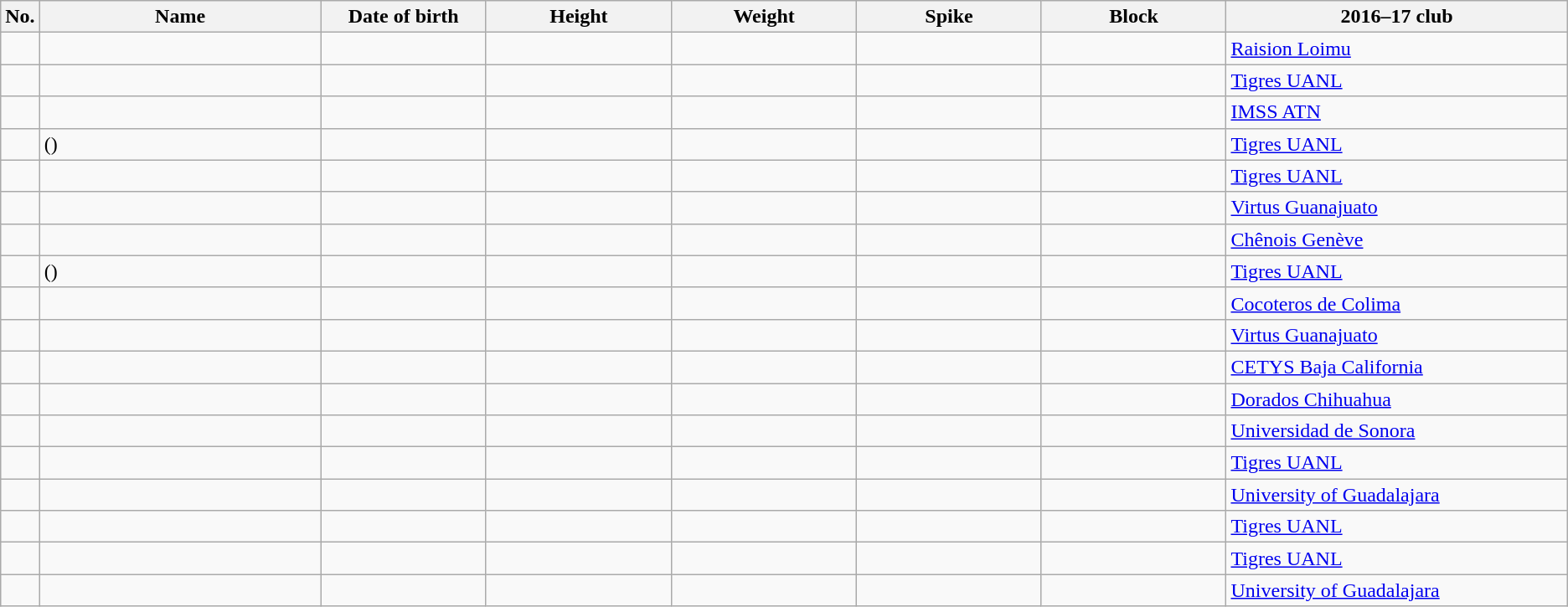<table class="wikitable sortable" style="font-size:100%; text-align:center;">
<tr>
<th>No.</th>
<th style="width:14em">Name</th>
<th style="width:8em">Date of birth</th>
<th style="width:9em">Height</th>
<th style="width:9em">Weight</th>
<th style="width:9em">Spike</th>
<th style="width:9em">Block</th>
<th style="width:17em">2016–17 club</th>
</tr>
<tr>
<td></td>
<td style="text-align:left;"></td>
<td style="text-align:right;"></td>
<td></td>
<td></td>
<td></td>
<td></td>
<td style="text-align:left;"> <a href='#'>Raision Loimu</a></td>
</tr>
<tr>
<td></td>
<td style="text-align:left;"></td>
<td style="text-align:right;"></td>
<td></td>
<td></td>
<td></td>
<td></td>
<td style="text-align:left;"> <a href='#'>Tigres UANL</a></td>
</tr>
<tr>
<td></td>
<td style="text-align:left;"></td>
<td style="text-align:right;"></td>
<td></td>
<td></td>
<td></td>
<td></td>
<td style="text-align:left;"> <a href='#'>IMSS ATN</a></td>
</tr>
<tr>
<td></td>
<td style="text-align:left;"> ()</td>
<td style="text-align:right;"></td>
<td></td>
<td></td>
<td></td>
<td></td>
<td style="text-align:left;"> <a href='#'>Tigres UANL</a></td>
</tr>
<tr>
<td></td>
<td style="text-align:left;"></td>
<td style="text-align:right;"></td>
<td></td>
<td></td>
<td></td>
<td></td>
<td style="text-align:left;"> <a href='#'>Tigres UANL</a></td>
</tr>
<tr>
<td></td>
<td style="text-align:left;"></td>
<td style="text-align:right;"></td>
<td></td>
<td></td>
<td></td>
<td></td>
<td style="text-align:left;"> <a href='#'>Virtus Guanajuato</a></td>
</tr>
<tr>
<td></td>
<td style="text-align:left;"></td>
<td style="text-align:right;"></td>
<td></td>
<td></td>
<td></td>
<td></td>
<td style="text-align:left;"> <a href='#'>Chênois Genève</a></td>
</tr>
<tr>
<td></td>
<td style="text-align:left;"> ()</td>
<td style="text-align:right;"></td>
<td></td>
<td></td>
<td></td>
<td></td>
<td style="text-align:left;"> <a href='#'>Tigres UANL</a></td>
</tr>
<tr>
<td></td>
<td style="text-align:left;"></td>
<td style="text-align:right;"></td>
<td></td>
<td></td>
<td></td>
<td></td>
<td style="text-align:left;"> <a href='#'>Cocoteros de Colima</a></td>
</tr>
<tr>
<td></td>
<td style="text-align:left;"></td>
<td style="text-align:right;"></td>
<td></td>
<td></td>
<td></td>
<td></td>
<td style="text-align:left;"> <a href='#'>Virtus Guanajuato</a></td>
</tr>
<tr>
<td></td>
<td style="text-align:left;"></td>
<td style="text-align:right;"></td>
<td></td>
<td></td>
<td></td>
<td></td>
<td style="text-align:left;"> <a href='#'>CETYS Baja California</a></td>
</tr>
<tr>
<td></td>
<td style="text-align:left;"></td>
<td style="text-align:right;"></td>
<td></td>
<td></td>
<td></td>
<td></td>
<td style="text-align:left;"> <a href='#'>Dorados Chihuahua</a></td>
</tr>
<tr>
<td></td>
<td style="text-align:left;"></td>
<td style="text-align:right;"></td>
<td></td>
<td></td>
<td></td>
<td></td>
<td style="text-align:left;"> <a href='#'>Universidad de Sonora</a></td>
</tr>
<tr>
<td></td>
<td style="text-align:left;"></td>
<td style="text-align:right;"></td>
<td></td>
<td></td>
<td></td>
<td></td>
<td style="text-align:left;"> <a href='#'>Tigres UANL</a></td>
</tr>
<tr>
<td></td>
<td style="text-align:left;"></td>
<td style="text-align:right;"></td>
<td></td>
<td></td>
<td></td>
<td></td>
<td style="text-align:left;"> <a href='#'>University of Guadalajara</a></td>
</tr>
<tr>
<td></td>
<td style="text-align:left;"></td>
<td style="text-align:right;"></td>
<td></td>
<td></td>
<td></td>
<td></td>
<td style="text-align:left;"> <a href='#'>Tigres UANL</a></td>
</tr>
<tr>
<td></td>
<td style="text-align:left;"></td>
<td style="text-align:right;"></td>
<td></td>
<td></td>
<td></td>
<td></td>
<td style="text-align:left;"> <a href='#'>Tigres UANL</a></td>
</tr>
<tr>
<td></td>
<td style="text-align:left;"></td>
<td style="text-align:right;"></td>
<td></td>
<td></td>
<td></td>
<td></td>
<td style="text-align:left;"> <a href='#'>University of Guadalajara</a></td>
</tr>
</table>
